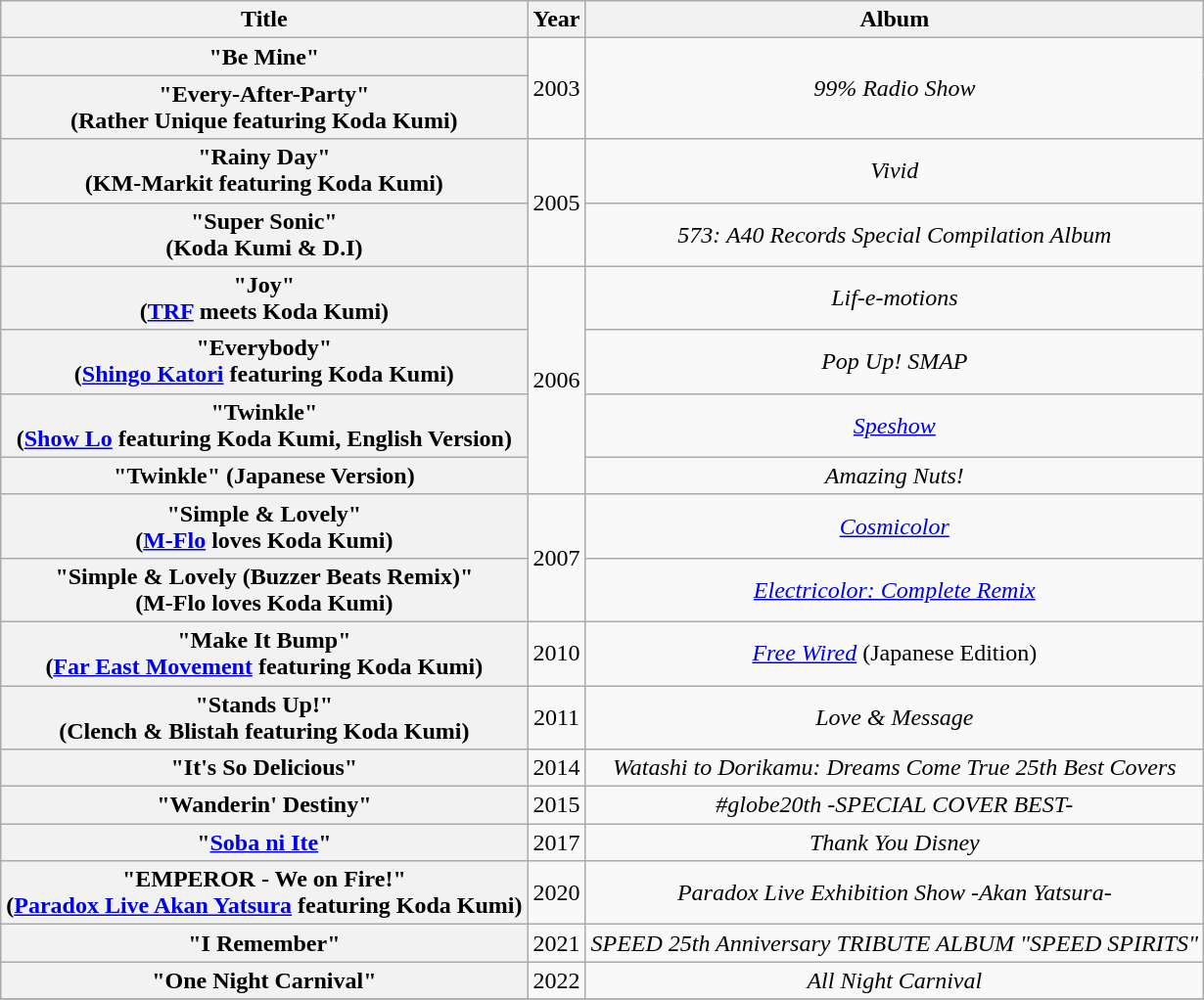<table class="wikitable plainrowheaders" style="text-align:center;">
<tr>
<th scope="col">Title</th>
<th scope="col">Year</th>
<th scope="col">Album</th>
</tr>
<tr>
<th scope="row">"Be Mine"</th>
<td rowspan="2">2003</td>
<td rowspan="2"><em>99% Radio Show</em></td>
</tr>
<tr>
<th scope="row">"Every-After-Party"<br><span>(Rather Unique featuring Koda Kumi)</span></th>
</tr>
<tr>
<th scope="row">"Rainy Day"<br><span>(KM-Markit featuring Koda Kumi)</span></th>
<td rowspan="2">2005</td>
<td><em>Vivid</em> </td>
</tr>
<tr>
<th scope="row">"Super Sonic"<br><span>(Koda Kumi & D.I)</span></th>
<td><em>573: A40 Records Special Compilation Album</em></td>
</tr>
<tr>
<th scope="row">"Joy"<br><span>(<a href='#'>TRF</a> meets Koda Kumi)</span></th>
<td rowspan="4">2006</td>
<td><em>Lif-e-motions</em> </td>
</tr>
<tr>
<th scope="row">"Everybody"<br><span>(<a href='#'>Shingo Katori</a> featuring Koda Kumi)</span></th>
<td><em>Pop Up! SMAP</em> </td>
</tr>
<tr>
<th scope="row">"Twinkle"<br><span>(<a href='#'>Show Lo</a> featuring Koda Kumi, English Version)</span></th>
<td><em><a href='#'>Speshow</a></em></td>
</tr>
<tr>
<th scope="row">"Twinkle" <span>(Japanese Version)</span></th>
<td><em>Amazing Nuts!</em></td>
</tr>
<tr>
<th scope="row">"Simple & Lovely"<br><span>(<a href='#'>M-Flo</a> loves Koda Kumi)</span></th>
<td rowspan="2">2007</td>
<td><em><a href='#'>Cosmicolor</a></em> </td>
</tr>
<tr>
<th scope="row">"Simple & Lovely (Buzzer Beats Remix)"<br><span>(M-Flo loves Koda Kumi)</span></th>
<td><em><a href='#'>Electricolor: Complete Remix</a></em> </td>
</tr>
<tr>
<th scope="row">"Make It Bump"<br><span>(<a href='#'>Far East Movement</a> featuring Koda Kumi)</span></th>
<td>2010</td>
<td><em><a href='#'>Free Wired</a></em> <span>(Japanese Edition)</span></td>
</tr>
<tr>
<th scope="row">"Stands Up!"<br><span>(Clench & Blistah featuring Koda Kumi)</span></th>
<td>2011</td>
<td><em>Love & Message</em> </td>
</tr>
<tr>
<th scope="row">"It's So Delicious"</th>
<td>2014</td>
<td><em>Watashi to Dorikamu: Dreams Come True 25th Best Covers</em> </td>
</tr>
<tr>
<th scope="row">"Wanderin' Destiny"</th>
<td>2015</td>
<td><em>#globe20th -SPECIAL COVER BEST-</em> </td>
</tr>
<tr>
<th scope="row">"<a href='#'>Soba ni Ite</a>"</th>
<td>2017</td>
<td><em>Thank You Disney</em> </td>
</tr>
<tr>
<th scope="row">"EMPEROR - We on Fire!"<br><span>(<a href='#'>Paradox Live Akan Yatsura</a> featuring Koda Kumi)</span></th>
<td>2020</td>
<td><em>Paradox Live Exhibition Show -Akan Yatsura-</em> </td>
</tr>
<tr>
<th scope="row">"I Remember"</th>
<td>2021</td>
<td><em>SPEED 25th Anniversary TRIBUTE ALBUM "SPEED SPIRITS"</em> </td>
</tr>
<tr>
<th scope="row">"One Night Carnival"</th>
<td>2022</td>
<td><em>All Night Carnival</em> </td>
</tr>
<tr>
</tr>
</table>
